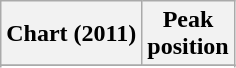<table class="wikitable sortable">
<tr>
<th>Chart (2011)</th>
<th>Peak<br>position</th>
</tr>
<tr>
</tr>
<tr>
</tr>
<tr>
</tr>
<tr>
</tr>
</table>
